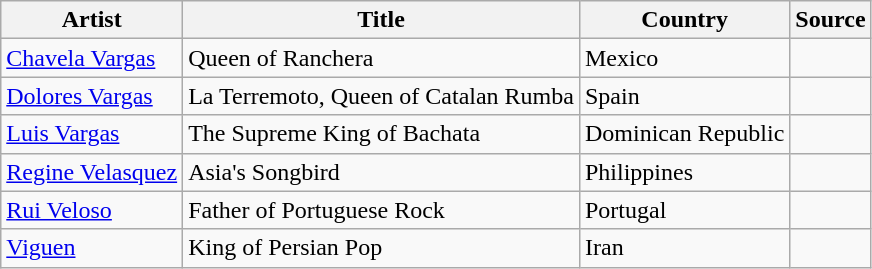<table class="wikitable sortable">
<tr>
<th>Artist</th>
<th>Title</th>
<th>Country</th>
<th class="unsortable">Source</th>
</tr>
<tr>
<td><a href='#'>Chavela Vargas</a></td>
<td>Queen of Ranchera</td>
<td>Mexico</td>
<td></td>
</tr>
<tr>
<td><a href='#'>Dolores Vargas</a></td>
<td>La Terremoto, Queen of Catalan Rumba</td>
<td>Spain</td>
<td></td>
</tr>
<tr>
<td><a href='#'>Luis Vargas</a></td>
<td>The Supreme King of Bachata</td>
<td>Dominican Republic</td>
<td></td>
</tr>
<tr>
<td><a href='#'>Regine Velasquez</a></td>
<td>Asia's Songbird</td>
<td>Philippines</td>
<td></td>
</tr>
<tr>
<td><a href='#'>Rui Veloso</a></td>
<td>Father of Portuguese Rock</td>
<td>Portugal</td>
<td></td>
</tr>
<tr>
<td><a href='#'>Viguen</a></td>
<td>King of Persian Pop</td>
<td>Iran</td>
<td></td>
</tr>
</table>
